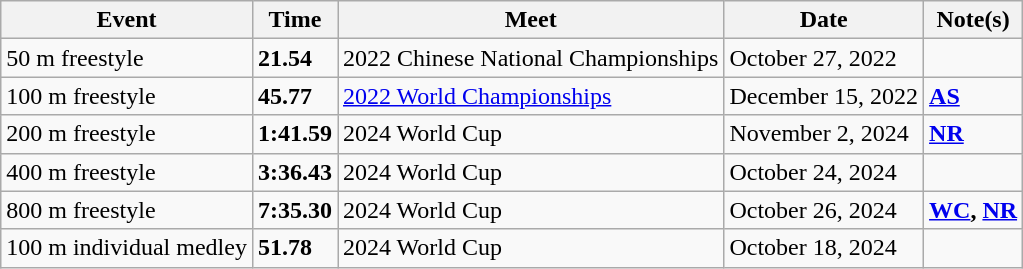<table class="wikitable">
<tr>
<th>Event</th>
<th>Time</th>
<th>Meet</th>
<th>Date</th>
<th>Note(s)</th>
</tr>
<tr>
<td>50 m freestyle</td>
<td><strong>21.54</strong></td>
<td>2022 Chinese National Championships</td>
<td>October 27, 2022</td>
<td></td>
</tr>
<tr>
<td>100 m freestyle</td>
<td><strong>45.77</strong></td>
<td><a href='#'>2022 World Championships</a></td>
<td>December 15, 2022</td>
<td><strong><a href='#'>AS</a></strong></td>
</tr>
<tr>
<td>200 m freestyle</td>
<td><strong>1:41.59</strong></td>
<td>2024 World Cup</td>
<td>November 2, 2024</td>
<td><strong><a href='#'>NR</a></strong></td>
</tr>
<tr>
<td>400 m freestyle</td>
<td><strong>3:36.43</strong></td>
<td>2024 World Cup</td>
<td>October 24, 2024</td>
<td></td>
</tr>
<tr>
<td>800 m freestyle</td>
<td><strong>7:35.30</strong></td>
<td>2024 World Cup</td>
<td>October 26, 2024</td>
<td><strong><a href='#'>WC</a>, <a href='#'>NR</a></strong></td>
</tr>
<tr>
<td>100 m individual medley</td>
<td><strong>51.78</strong></td>
<td>2024 World Cup</td>
<td>October 18, 2024</td>
<td></td>
</tr>
</table>
